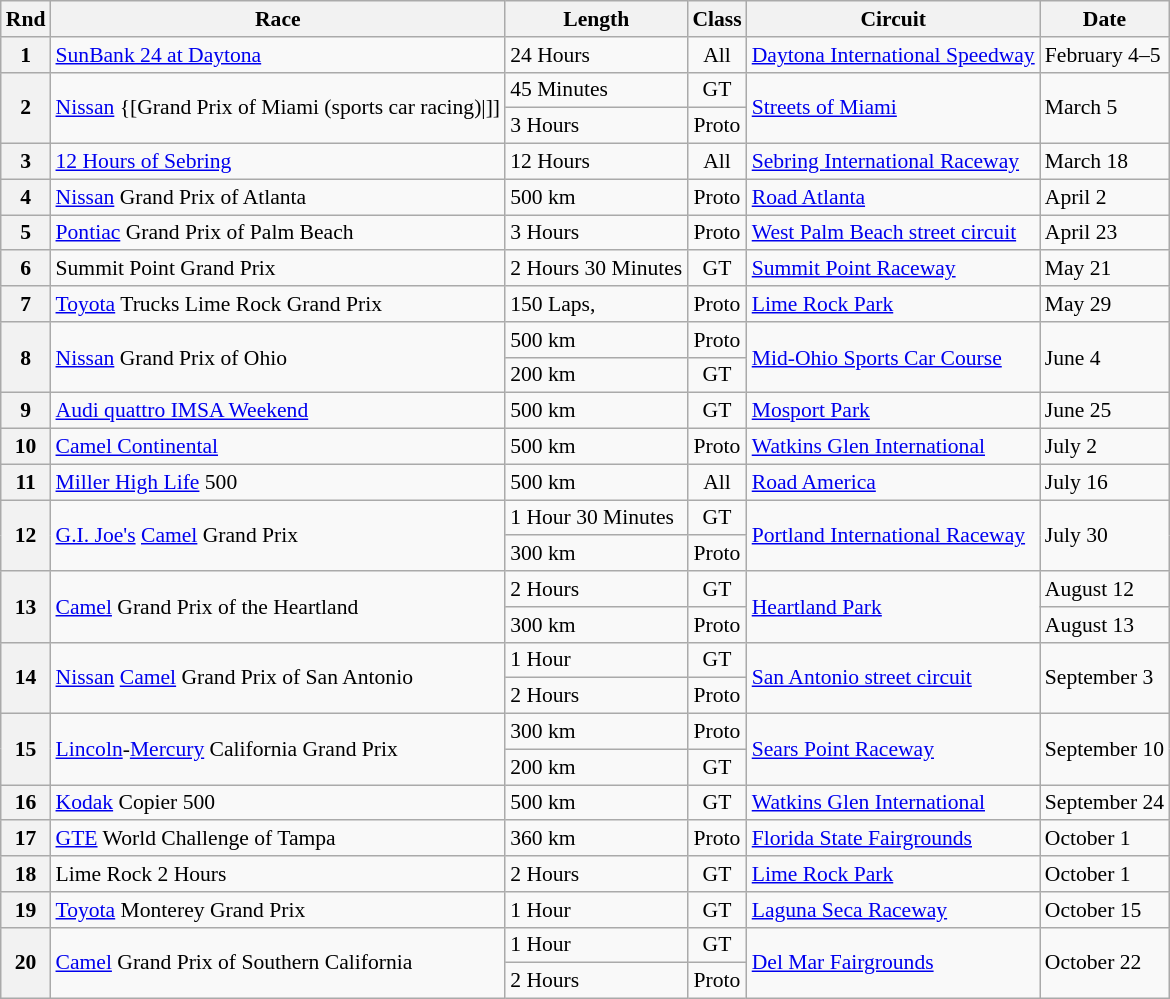<table class="wikitable" style="font-size: 90%;">
<tr>
<th>Rnd</th>
<th>Race</th>
<th>Length</th>
<th>Class</th>
<th>Circuit</th>
<th>Date</th>
</tr>
<tr>
<th>1</th>
<td><a href='#'>SunBank 24 at Daytona</a></td>
<td>24 Hours</td>
<td style="text-align:center;">All</td>
<td><a href='#'>Daytona International Speedway</a></td>
<td>February 4–5</td>
</tr>
<tr>
<th rowspan=2>2</th>
<td rowspan=2><a href='#'>Nissan</a> {[Grand Prix of Miami (sports car racing)|]]</td>
<td>45 Minutes</td>
<td style="text-align:center;">GT</td>
<td rowspan=2><a href='#'>Streets of Miami</a></td>
<td rowspan=2>March 5</td>
</tr>
<tr>
<td>3 Hours</td>
<td style="text-align:center;">Proto</td>
</tr>
<tr>
<th>3</th>
<td><a href='#'>12 Hours of Sebring</a></td>
<td>12 Hours</td>
<td style="text-align:center;">All</td>
<td><a href='#'>Sebring International Raceway</a></td>
<td>March 18</td>
</tr>
<tr>
<th>4</th>
<td><a href='#'>Nissan</a> Grand Prix of Atlanta</td>
<td>500 km</td>
<td style="text-align:center;">Proto</td>
<td><a href='#'>Road Atlanta</a></td>
<td>April 2</td>
</tr>
<tr>
<th>5</th>
<td><a href='#'>Pontiac</a> Grand Prix of Palm Beach</td>
<td>3 Hours</td>
<td style="text-align:center;">Proto</td>
<td><a href='#'>West Palm Beach street circuit</a></td>
<td>April 23</td>
</tr>
<tr>
<th>6</th>
<td>Summit Point Grand Prix</td>
<td>2 Hours 30 Minutes</td>
<td style="text-align:center;">GT</td>
<td><a href='#'>Summit Point Raceway</a></td>
<td>May 21</td>
</tr>
<tr>
<th>7</th>
<td><a href='#'>Toyota</a> Trucks Lime Rock Grand Prix</td>
<td>150 Laps, </td>
<td style="text-align:center;">Proto</td>
<td><a href='#'>Lime Rock Park</a></td>
<td>May 29</td>
</tr>
<tr>
<th rowspan=2>8</th>
<td rowspan=2><a href='#'>Nissan</a> Grand Prix of Ohio</td>
<td>500 km</td>
<td style="text-align:center;">Proto</td>
<td rowspan=2><a href='#'>Mid-Ohio Sports Car Course</a></td>
<td rowspan=2>June 4</td>
</tr>
<tr>
<td>200 km</td>
<td style="text-align:center;">GT</td>
</tr>
<tr>
<th>9</th>
<td><a href='#'>Audi quattro IMSA Weekend</a></td>
<td>500 km</td>
<td style="text-align:center;">GT</td>
<td><a href='#'>Mosport Park</a></td>
<td>June 25</td>
</tr>
<tr>
<th>10</th>
<td><a href='#'>Camel Continental</a></td>
<td>500 km</td>
<td style="text-align:center;">Proto</td>
<td><a href='#'>Watkins Glen International</a></td>
<td>July 2</td>
</tr>
<tr>
<th>11</th>
<td><a href='#'>Miller High Life</a> 500</td>
<td>500 km</td>
<td style="text-align:center;">All</td>
<td><a href='#'>Road America</a></td>
<td>July 16</td>
</tr>
<tr>
<th rowspan=2>12</th>
<td rowspan=2><a href='#'>G.I. Joe's</a> <a href='#'>Camel</a> Grand Prix</td>
<td>1 Hour 30 Minutes</td>
<td style="text-align:center;">GT</td>
<td rowspan=2><a href='#'>Portland International Raceway</a></td>
<td rowspan=2>July 30</td>
</tr>
<tr>
<td>300 km</td>
<td style="text-align:center;">Proto</td>
</tr>
<tr>
<th rowspan=2>13</th>
<td rowspan=2><a href='#'>Camel</a> Grand Prix of the Heartland</td>
<td>2 Hours</td>
<td style="text-align:center;">GT</td>
<td rowspan=2><a href='#'>Heartland Park</a></td>
<td>August 12</td>
</tr>
<tr>
<td>300 km</td>
<td style="text-align:center;">Proto</td>
<td>August 13</td>
</tr>
<tr>
<th rowspan=2>14</th>
<td rowspan=2><a href='#'>Nissan</a> <a href='#'>Camel</a> Grand Prix of San Antonio</td>
<td>1 Hour</td>
<td style="text-align:center;">GT</td>
<td rowspan=2><a href='#'>San Antonio street circuit</a></td>
<td rowspan=2>September 3</td>
</tr>
<tr>
<td>2 Hours</td>
<td style="text-align:center;">Proto</td>
</tr>
<tr>
<th rowspan=2>15</th>
<td rowspan=2><a href='#'>Lincoln</a>-<a href='#'>Mercury</a> California Grand Prix</td>
<td>300 km</td>
<td style="text-align:center;">Proto</td>
<td rowspan=2><a href='#'>Sears Point Raceway</a></td>
<td rowspan=2>September 10</td>
</tr>
<tr>
<td>200 km</td>
<td style="text-align:center;">GT</td>
</tr>
<tr>
<th>16</th>
<td><a href='#'>Kodak</a> Copier 500</td>
<td>500 km</td>
<td style="text-align:center;">GT</td>
<td><a href='#'>Watkins Glen International</a></td>
<td>September 24</td>
</tr>
<tr>
<th>17</th>
<td><a href='#'>GTE</a> World Challenge of Tampa</td>
<td>360 km</td>
<td style="text-align:center;">Proto</td>
<td><a href='#'>Florida State Fairgrounds</a></td>
<td>October 1</td>
</tr>
<tr>
<th>18</th>
<td>Lime Rock 2 Hours</td>
<td>2 Hours</td>
<td style="text-align:center;">GT</td>
<td><a href='#'>Lime Rock Park</a></td>
<td>October 1</td>
</tr>
<tr>
<th>19</th>
<td><a href='#'>Toyota</a> Monterey Grand Prix</td>
<td>1 Hour</td>
<td style="text-align:center;">GT</td>
<td><a href='#'>Laguna Seca Raceway</a></td>
<td>October 15</td>
</tr>
<tr>
<th rowspan=2>20</th>
<td rowspan=2><a href='#'>Camel</a> Grand Prix of Southern California</td>
<td>1 Hour</td>
<td style="text-align:center;">GT</td>
<td rowspan=2><a href='#'>Del Mar Fairgrounds</a></td>
<td rowspan=2>October 22</td>
</tr>
<tr>
<td>2 Hours</td>
<td style="text-align:center;">Proto</td>
</tr>
</table>
